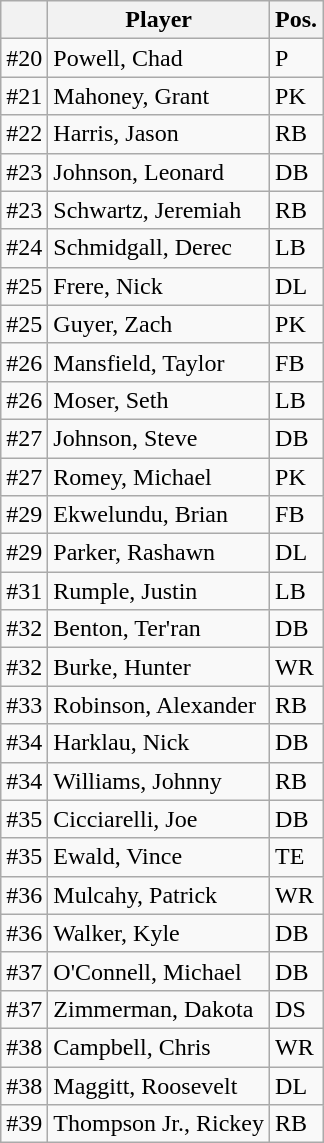<table class="wikitable" style="float:left; margin-right:1em">
<tr>
<th></th>
<th>Player</th>
<th>Pos.</th>
</tr>
<tr>
<td>#20</td>
<td>Powell, Chad</td>
<td>P</td>
</tr>
<tr>
<td>#21</td>
<td>Mahoney, Grant</td>
<td>PK</td>
</tr>
<tr>
<td>#22</td>
<td>Harris, Jason</td>
<td>RB</td>
</tr>
<tr>
<td>#23</td>
<td>Johnson, Leonard</td>
<td>DB</td>
</tr>
<tr>
<td>#23</td>
<td>Schwartz, Jeremiah</td>
<td>RB</td>
</tr>
<tr>
<td>#24</td>
<td>Schmidgall, Derec</td>
<td>LB</td>
</tr>
<tr>
<td>#25</td>
<td>Frere, Nick</td>
<td>DL</td>
</tr>
<tr>
<td>#25</td>
<td>Guyer, Zach</td>
<td>PK</td>
</tr>
<tr>
<td>#26</td>
<td>Mansfield, Taylor</td>
<td>FB</td>
</tr>
<tr>
<td>#26</td>
<td>Moser, Seth</td>
<td>LB</td>
</tr>
<tr>
<td>#27</td>
<td>Johnson, Steve</td>
<td>DB</td>
</tr>
<tr>
<td>#27</td>
<td>Romey, Michael</td>
<td>PK</td>
</tr>
<tr>
<td>#29</td>
<td>Ekwelundu, Brian</td>
<td>FB</td>
</tr>
<tr>
<td>#29</td>
<td>Parker, Rashawn</td>
<td>DL</td>
</tr>
<tr>
<td>#31</td>
<td>Rumple, Justin</td>
<td>LB</td>
</tr>
<tr>
<td>#32</td>
<td>Benton, Ter'ran</td>
<td>DB</td>
</tr>
<tr>
<td>#32</td>
<td>Burke, Hunter</td>
<td>WR</td>
</tr>
<tr>
<td>#33</td>
<td>Robinson, Alexander</td>
<td>RB</td>
</tr>
<tr>
<td>#34</td>
<td>Harklau, Nick</td>
<td>DB</td>
</tr>
<tr>
<td>#34</td>
<td>Williams, Johnny</td>
<td>RB</td>
</tr>
<tr>
<td>#35</td>
<td>Cicciarelli, Joe</td>
<td>DB</td>
</tr>
<tr>
<td>#35</td>
<td>Ewald, Vince</td>
<td>TE</td>
</tr>
<tr>
<td>#36</td>
<td>Mulcahy, Patrick</td>
<td>WR</td>
</tr>
<tr>
<td>#36</td>
<td>Walker, Kyle</td>
<td>DB</td>
</tr>
<tr>
<td>#37</td>
<td>O'Connell, Michael</td>
<td>DB</td>
</tr>
<tr>
<td>#37</td>
<td>Zimmerman, Dakota</td>
<td>DS</td>
</tr>
<tr>
<td>#38</td>
<td>Campbell, Chris</td>
<td>WR</td>
</tr>
<tr>
<td>#38</td>
<td>Maggitt, Roosevelt</td>
<td>DL</td>
</tr>
<tr>
<td>#39</td>
<td>Thompson Jr., Rickey</td>
<td>RB</td>
</tr>
</table>
